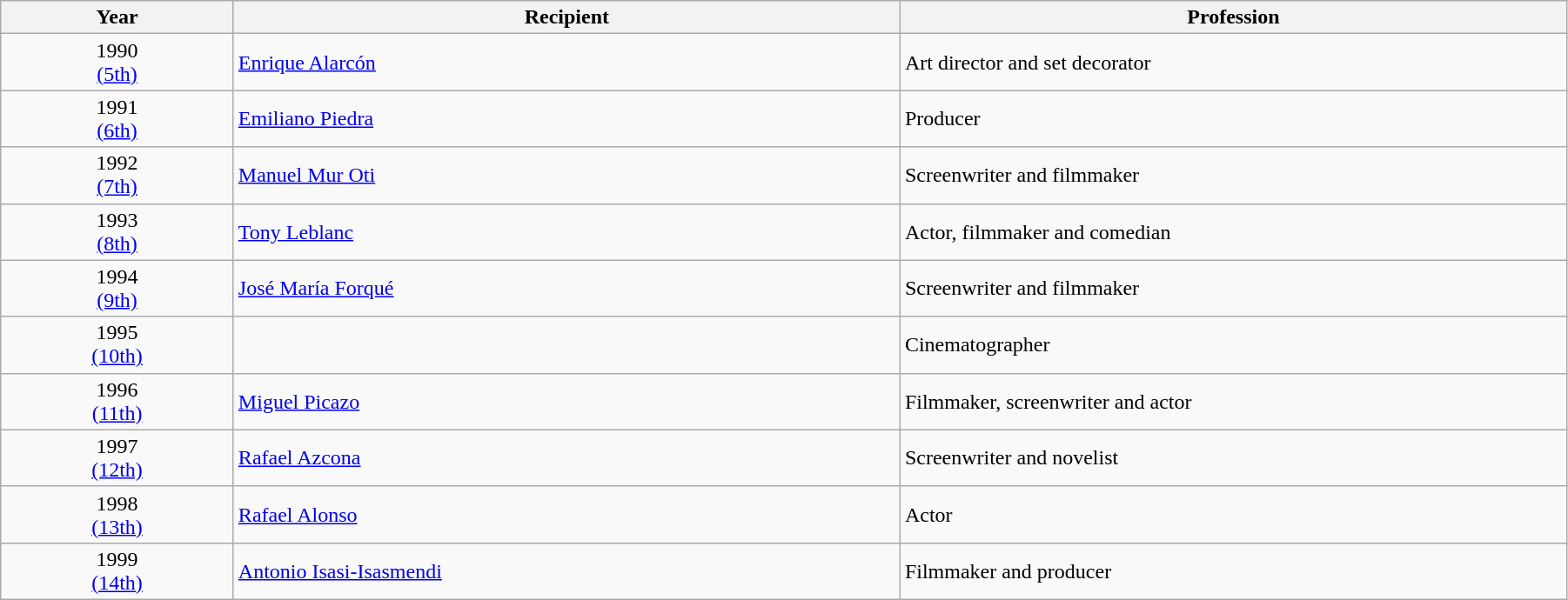<table class="wikitable" width="95%" cellpadding="5">
<tr>
<th width="100"><strong>Year</strong></th>
<th width="300"><strong>Recipient</strong></th>
<th width="300"><strong>Profession</strong></th>
</tr>
<tr>
<td style="text-align:center;">1990<br><a href='#'>(5th)</a></td>
<td><a href='#'>Enrique Alarcón</a></td>
<td>Art director and set decorator</td>
</tr>
<tr>
<td style="text-align:center;">1991<br><a href='#'>(6th)</a></td>
<td><a href='#'>Emiliano Piedra</a></td>
<td>Producer</td>
</tr>
<tr>
<td style="text-align:center;">1992<br><a href='#'>(7th)</a></td>
<td><a href='#'>Manuel Mur Oti</a></td>
<td>Screenwriter and filmmaker</td>
</tr>
<tr>
<td style="text-align:center;">1993<br><a href='#'>(8th)</a></td>
<td><a href='#'>Tony Leblanc</a></td>
<td>Actor, filmmaker and comedian</td>
</tr>
<tr>
<td style="text-align:center;">1994<br><a href='#'>(9th)</a></td>
<td><a href='#'>José María Forqué</a></td>
<td>Screenwriter and filmmaker</td>
</tr>
<tr>
<td style="text-align:center;">1995<br><a href='#'>(10th)</a></td>
<td></td>
<td>Cinematographer</td>
</tr>
<tr>
<td style="text-align:center;">1996<br><a href='#'>(11th)</a></td>
<td><a href='#'>Miguel Picazo</a></td>
<td>Filmmaker, screenwriter and actor</td>
</tr>
<tr>
<td style="text-align:center;">1997<br><a href='#'>(12th)</a></td>
<td><a href='#'>Rafael Azcona</a></td>
<td>Screenwriter and novelist</td>
</tr>
<tr>
<td style="text-align:center;">1998<br><a href='#'>(13th)</a></td>
<td><a href='#'>Rafael Alonso</a></td>
<td>Actor</td>
</tr>
<tr>
<td style="text-align:center;">1999<br><a href='#'>(14th)</a></td>
<td><a href='#'>Antonio Isasi-Isasmendi</a></td>
<td>Filmmaker and producer</td>
</tr>
</table>
